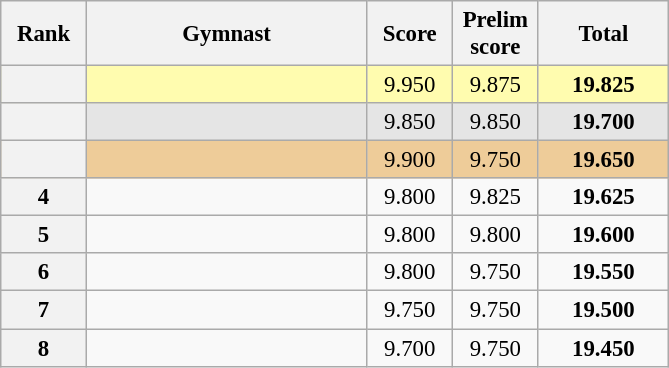<table class="wikitable sortable" style="text-align:center; font-size:95%">
<tr>
<th scope="col" style="width:50px;">Rank</th>
<th scope="col" style="width:180px;">Gymnast</th>
<th scope="col" style="width:50px;">Score</th>
<th scope="col" style="width:50px;">Prelim score</th>
<th scope="col" style="width:80px;">Total</th>
</tr>
<tr style="background:#fffcaf;">
<th scope=row style="text-align:center"></th>
<td style="text-align:left;"></td>
<td>9.950</td>
<td>9.875</td>
<td><strong>19.825</strong></td>
</tr>
<tr style="background:#e5e5e5;">
<th scope=row style="text-align:center"></th>
<td style="text-align:left;"></td>
<td>9.850</td>
<td>9.850</td>
<td><strong>19.700</strong></td>
</tr>
<tr style="background:#ec9;">
<th scope=row style="text-align:center"></th>
<td style="text-align:left;"></td>
<td>9.900</td>
<td>9.750</td>
<td><strong>19.650</strong></td>
</tr>
<tr>
<th scope=row style="text-align:center">4</th>
<td style="text-align:left;"></td>
<td>9.800</td>
<td>9.825</td>
<td><strong>19.625</strong></td>
</tr>
<tr>
<th scope=row style="text-align:center">5</th>
<td style="text-align:left;"></td>
<td>9.800</td>
<td>9.800</td>
<td><strong>19.600</strong></td>
</tr>
<tr>
<th scope=row style="text-align:center">6</th>
<td style="text-align:left;"></td>
<td>9.800</td>
<td>9.750</td>
<td><strong>19.550</strong></td>
</tr>
<tr>
<th scope=row style="text-align:center">7</th>
<td style="text-align:left;"></td>
<td>9.750</td>
<td>9.750</td>
<td><strong>19.500</strong></td>
</tr>
<tr>
<th scope=row style="text-align:center">8</th>
<td style="text-align:left;"></td>
<td>9.700</td>
<td>9.750</td>
<td><strong>19.450</strong></td>
</tr>
</table>
